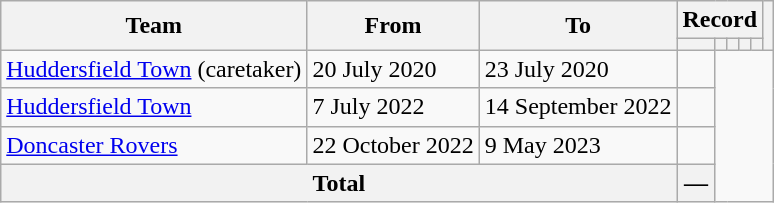<table class=wikitable style="text-align: center">
<tr>
<th rowspan=2>Team</th>
<th rowspan=2>From</th>
<th rowspan=2>To</th>
<th colspan=5>Record</th>
<th rowspan=2></th>
</tr>
<tr>
<th></th>
<th></th>
<th></th>
<th></th>
<th></th>
</tr>
<tr>
<td align=left><a href='#'>Huddersfield Town</a> (caretaker)</td>
<td align=left>20 July 2020</td>
<td align=left>23 July 2020<br></td>
<td></td>
</tr>
<tr>
<td align=left><a href='#'>Huddersfield Town</a></td>
<td align=left>7 July 2022</td>
<td align=left>14 September 2022<br></td>
<td></td>
</tr>
<tr>
<td align=left><a href='#'>Doncaster Rovers</a></td>
<td align=left>22 October 2022</td>
<td align=left>9 May 2023<br></td>
<td></td>
</tr>
<tr>
<th colspan=3>Total<br></th>
<th>—</th>
</tr>
</table>
